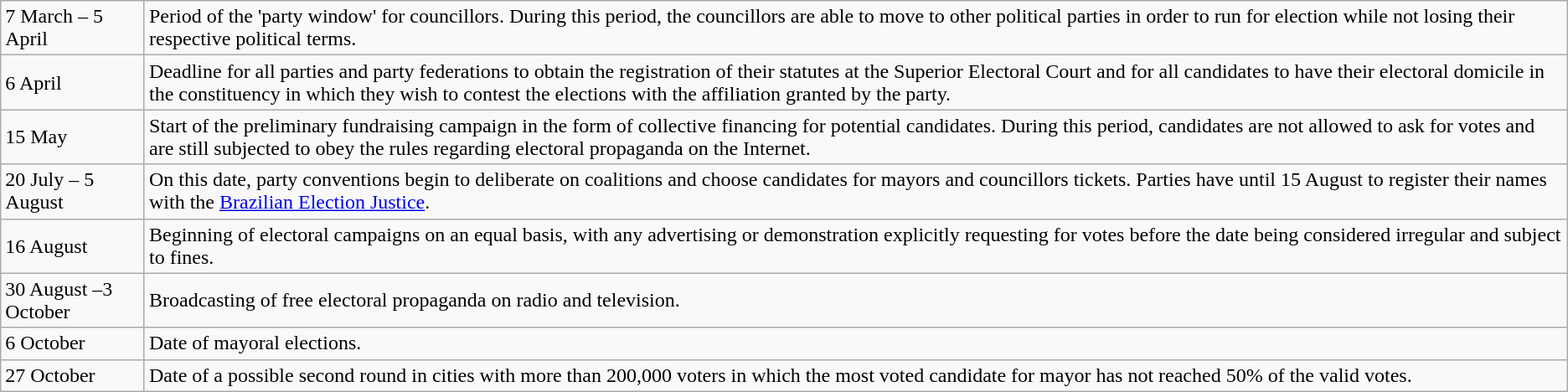<table class="wikitable">
<tr>
<td>7 March – 5 April</td>
<td>Period of the 'party window' for councillors. During this period, the councillors are able to move to other political parties in order to run for election while not losing their respective political terms.</td>
</tr>
<tr>
<td>6 April</td>
<td>Deadline for all parties and party federations to obtain the registration of their statutes at the Superior Electoral Court and for all candidates to have their electoral domicile in the constituency in which they wish to contest the elections with the affiliation granted by the party.</td>
</tr>
<tr>
<td>15 May</td>
<td>Start of the preliminary fundraising campaign in the form of collective financing for potential candidates. During this period, candidates are not allowed to ask for votes and are still subjected to obey the rules regarding electoral propaganda on the Internet.</td>
</tr>
<tr>
<td>20 July – 5 August</td>
<td>On this date, party conventions begin to deliberate on coalitions and choose candidates for mayors and councillors tickets. Parties have until 15 August to register their names with the <a href='#'>Brazilian Election Justice</a>.</td>
</tr>
<tr>
<td>16 August</td>
<td>Beginning of electoral campaigns on an equal basis, with any advertising or demonstration explicitly requesting for votes before the date being considered irregular and subject to fines.</td>
</tr>
<tr>
<td>30 August –3 October</td>
<td>Broadcasting of free electoral propaganda on radio and television.</td>
</tr>
<tr>
<td>6 October</td>
<td>Date of mayoral elections.</td>
</tr>
<tr>
<td>27 October</td>
<td>Date of a possible second round in cities with more than 200,000 voters in which the most voted candidate for mayor has not reached 50% of the valid votes.</td>
</tr>
</table>
